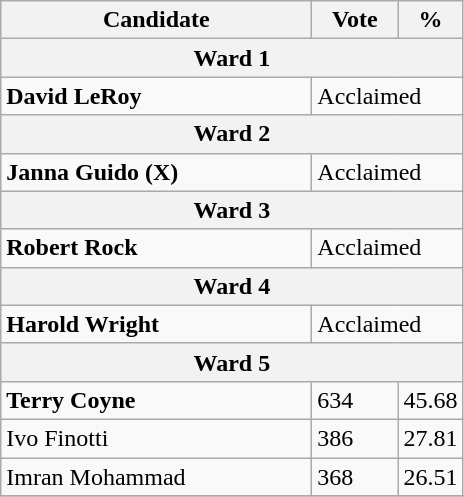<table class="wikitable">
<tr>
<th bgcolor="#DDDDFF" width="200px">Candidate</th>
<th bgcolor="#DDDDFF" width="50px">Vote</th>
<th bgcolor="#DDDDFF" width="30px">%</th>
</tr>
<tr>
<th colspan="3">Ward 1</th>
</tr>
<tr>
<td><strong>David LeRoy</strong></td>
<td colspan="2">Acclaimed</td>
</tr>
<tr>
<th colspan="3">Ward 2</th>
</tr>
<tr>
<td><strong>Janna Guido (X)</strong></td>
<td colspan="2">Acclaimed</td>
</tr>
<tr>
<th colspan="3">Ward 3</th>
</tr>
<tr>
<td><strong>Robert Rock</strong></td>
<td colspan="2">Acclaimed</td>
</tr>
<tr>
<th colspan="3">Ward 4</th>
</tr>
<tr>
<td><strong>Harold Wright</strong></td>
<td colspan="2">Acclaimed</td>
</tr>
<tr>
<th colspan="3">Ward 5</th>
</tr>
<tr>
<td><strong>Terry Coyne</strong></td>
<td>634</td>
<td>45.68</td>
</tr>
<tr>
<td>Ivo Finotti</td>
<td>386</td>
<td>27.81</td>
</tr>
<tr>
<td>Imran Mohammad</td>
<td>368</td>
<td>26.51</td>
</tr>
<tr>
</tr>
</table>
